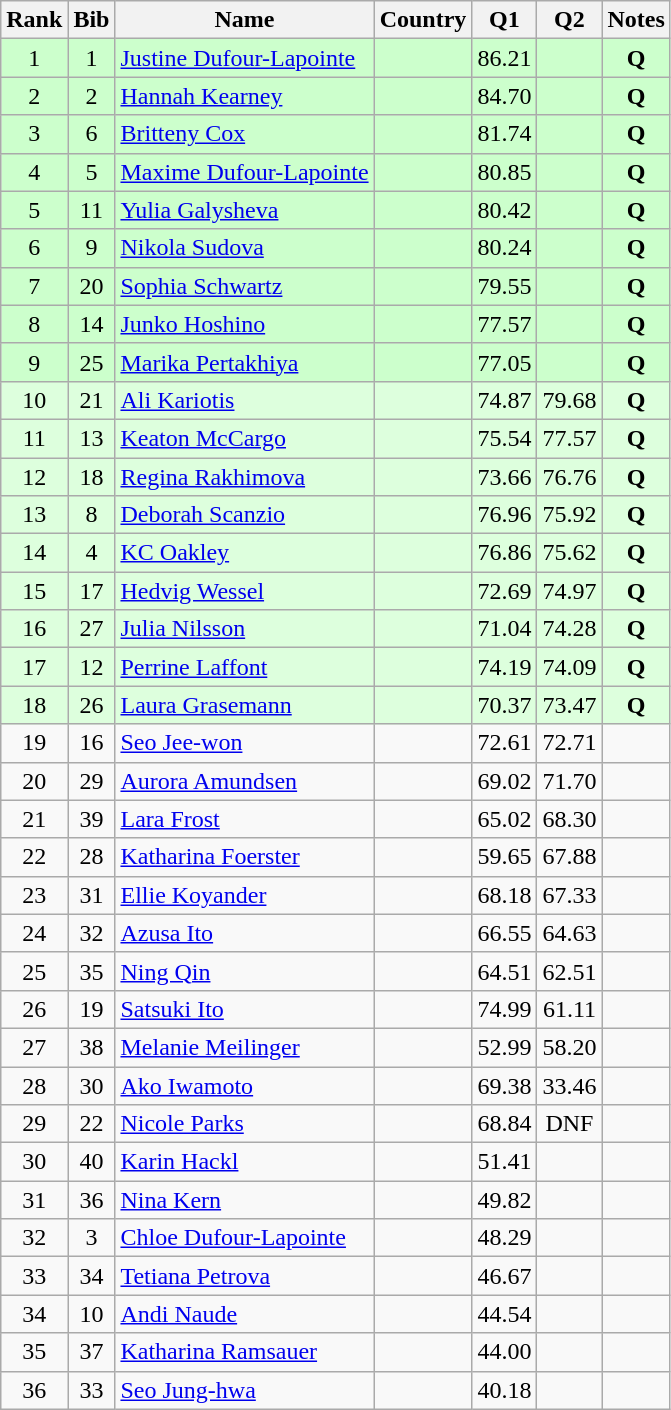<table class="wikitable sortable" style="text-align:center">
<tr>
<th>Rank</th>
<th>Bib</th>
<th>Name</th>
<th>Country</th>
<th>Q1</th>
<th>Q2</th>
<th>Notes</th>
</tr>
<tr bgcolor="#ccffcc">
<td>1</td>
<td>1</td>
<td align=left><a href='#'>Justine Dufour-Lapointe</a></td>
<td align=left></td>
<td>86.21</td>
<td></td>
<td><strong>Q</strong></td>
</tr>
<tr bgcolor="#ccffcc">
<td>2</td>
<td>2</td>
<td align=left><a href='#'>Hannah Kearney</a></td>
<td align=left></td>
<td>84.70</td>
<td></td>
<td><strong>Q</strong></td>
</tr>
<tr bgcolor="#ccffcc">
<td>3</td>
<td>6</td>
<td align=left><a href='#'>Britteny Cox</a></td>
<td align=left></td>
<td>81.74</td>
<td></td>
<td><strong>Q</strong></td>
</tr>
<tr bgcolor="#ccffcc">
<td>4</td>
<td>5</td>
<td align=left><a href='#'>Maxime Dufour-Lapointe</a></td>
<td align=left></td>
<td>80.85</td>
<td></td>
<td><strong>Q</strong></td>
</tr>
<tr bgcolor="#ccffcc">
<td>5</td>
<td>11</td>
<td align=left><a href='#'>Yulia Galysheva</a></td>
<td align=left></td>
<td>80.42</td>
<td></td>
<td><strong>Q</strong></td>
</tr>
<tr bgcolor="#ccffcc">
<td>6</td>
<td>9</td>
<td align=left><a href='#'>Nikola Sudova</a></td>
<td align=left></td>
<td>80.24</td>
<td></td>
<td><strong>Q</strong></td>
</tr>
<tr bgcolor="#ccffcc">
<td>7</td>
<td>20</td>
<td align=left><a href='#'>Sophia Schwartz</a></td>
<td align=left></td>
<td>79.55</td>
<td></td>
<td><strong>Q</strong></td>
</tr>
<tr bgcolor="#ccffcc">
<td>8</td>
<td>14</td>
<td align=left><a href='#'>Junko Hoshino</a></td>
<td align=left></td>
<td>77.57</td>
<td></td>
<td><strong>Q</strong></td>
</tr>
<tr bgcolor="#ccffcc">
<td>9</td>
<td>25</td>
<td align=left><a href='#'>Marika Pertakhiya</a></td>
<td align=left></td>
<td>77.05</td>
<td></td>
<td><strong>Q</strong></td>
</tr>
<tr bgcolor="#ddffdd">
<td>10</td>
<td>21</td>
<td align=left><a href='#'>Ali Kariotis</a></td>
<td align=left></td>
<td>74.87</td>
<td>79.68</td>
<td><strong>Q</strong></td>
</tr>
<tr bgcolor="#ddffdd">
<td>11</td>
<td>13</td>
<td align=left><a href='#'>Keaton McCargo</a></td>
<td align=left></td>
<td>75.54</td>
<td>77.57</td>
<td><strong>Q</strong></td>
</tr>
<tr bgcolor="#ddffdd">
<td>12</td>
<td>18</td>
<td align=left><a href='#'>Regina Rakhimova</a></td>
<td align=left></td>
<td>73.66</td>
<td>76.76</td>
<td><strong>Q</strong></td>
</tr>
<tr bgcolor="#ddffdd">
<td>13</td>
<td>8</td>
<td align=left><a href='#'>Deborah Scanzio</a></td>
<td align=left></td>
<td>76.96</td>
<td>75.92</td>
<td><strong>Q</strong></td>
</tr>
<tr bgcolor="#ddffdd">
<td>14</td>
<td>4</td>
<td align=left><a href='#'>KC Oakley</a></td>
<td align=left></td>
<td>76.86</td>
<td>75.62</td>
<td><strong>Q</strong></td>
</tr>
<tr bgcolor="#ddffdd">
<td>15</td>
<td>17</td>
<td align=left><a href='#'>Hedvig Wessel</a></td>
<td align=left></td>
<td>72.69</td>
<td>74.97</td>
<td><strong>Q</strong></td>
</tr>
<tr bgcolor="#ddffdd">
<td>16</td>
<td>27</td>
<td align=left><a href='#'>Julia Nilsson</a></td>
<td align=left></td>
<td>71.04</td>
<td>74.28</td>
<td><strong>Q</strong></td>
</tr>
<tr bgcolor="#ddffdd">
<td>17</td>
<td>12</td>
<td align=left><a href='#'>Perrine Laffont</a></td>
<td align=left></td>
<td>74.19</td>
<td>74.09</td>
<td><strong>Q</strong></td>
</tr>
<tr bgcolor="#ddffdd">
<td>18</td>
<td>26</td>
<td align=left><a href='#'>Laura Grasemann</a></td>
<td align=left></td>
<td>70.37</td>
<td>73.47</td>
<td><strong>Q</strong></td>
</tr>
<tr>
<td>19</td>
<td>16</td>
<td align=left><a href='#'>Seo Jee-won</a></td>
<td align=left></td>
<td>72.61</td>
<td>72.71</td>
<td></td>
</tr>
<tr>
<td>20</td>
<td>29</td>
<td align=left><a href='#'>Aurora Amundsen</a></td>
<td align=left></td>
<td>69.02</td>
<td>71.70</td>
<td></td>
</tr>
<tr>
<td>21</td>
<td>39</td>
<td align=left><a href='#'>Lara Frost</a></td>
<td align=left></td>
<td>65.02</td>
<td>68.30</td>
<td></td>
</tr>
<tr>
<td>22</td>
<td>28</td>
<td align=left><a href='#'>Katharina Foerster</a></td>
<td align=left></td>
<td>59.65</td>
<td>67.88</td>
<td></td>
</tr>
<tr>
<td>23</td>
<td>31</td>
<td align=left><a href='#'>Ellie Koyander</a></td>
<td align=left></td>
<td>68.18</td>
<td>67.33</td>
<td></td>
</tr>
<tr>
<td>24</td>
<td>32</td>
<td align=left><a href='#'>Azusa Ito</a></td>
<td align=left></td>
<td>66.55</td>
<td>64.63</td>
<td></td>
</tr>
<tr>
<td>25</td>
<td>35</td>
<td align=left><a href='#'>Ning Qin</a></td>
<td align=left></td>
<td>64.51</td>
<td>62.51</td>
<td></td>
</tr>
<tr>
<td>26</td>
<td>19</td>
<td align=left><a href='#'>Satsuki Ito</a></td>
<td align=left></td>
<td>74.99</td>
<td>61.11</td>
<td></td>
</tr>
<tr>
<td>27</td>
<td>38</td>
<td align=left><a href='#'>Melanie Meilinger</a></td>
<td align=left></td>
<td>52.99</td>
<td>58.20</td>
<td></td>
</tr>
<tr>
<td>28</td>
<td>30</td>
<td align=left><a href='#'>Ako Iwamoto</a></td>
<td align=left></td>
<td>69.38</td>
<td>33.46</td>
<td></td>
</tr>
<tr>
<td>29</td>
<td>22</td>
<td align=left><a href='#'>Nicole Parks</a></td>
<td align=left></td>
<td>68.84</td>
<td>DNF</td>
<td></td>
</tr>
<tr>
<td>30</td>
<td>40</td>
<td align=left><a href='#'>Karin Hackl</a></td>
<td align=left></td>
<td>51.41</td>
<td></td>
<td></td>
</tr>
<tr>
<td>31</td>
<td>36</td>
<td align=left><a href='#'>Nina Kern</a></td>
<td align=left></td>
<td>49.82</td>
<td></td>
<td></td>
</tr>
<tr>
<td>32</td>
<td>3</td>
<td align=left><a href='#'>Chloe Dufour-Lapointe</a></td>
<td align=left></td>
<td>48.29</td>
<td></td>
<td></td>
</tr>
<tr>
<td>33</td>
<td>34</td>
<td align=left><a href='#'>Tetiana Petrova</a></td>
<td align=left></td>
<td>46.67</td>
<td></td>
<td></td>
</tr>
<tr>
<td>34</td>
<td>10</td>
<td align=left><a href='#'>Andi Naude</a></td>
<td align=left></td>
<td>44.54</td>
<td></td>
<td></td>
</tr>
<tr>
<td>35</td>
<td>37</td>
<td align=left><a href='#'>Katharina Ramsauer</a></td>
<td align=left></td>
<td>44.00</td>
<td></td>
<td></td>
</tr>
<tr>
<td>36</td>
<td>33</td>
<td align=left><a href='#'>Seo Jung-hwa</a></td>
<td align=left></td>
<td>40.18</td>
<td></td>
<td></td>
</tr>
</table>
